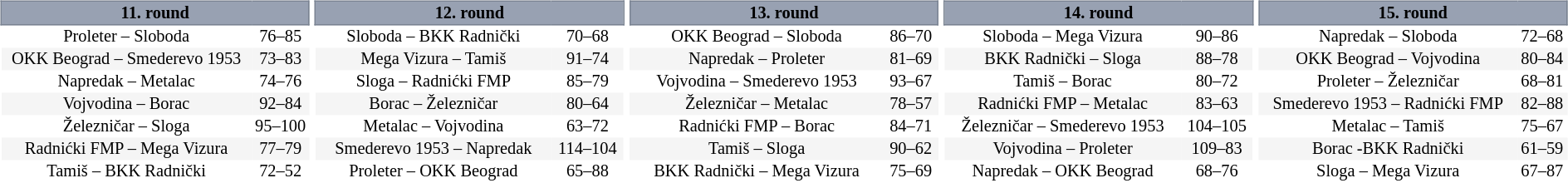<table width=100%>
<tr>
<td width=20% valign="top"><br><table border=0 cellspacing=0 cellpadding=1em style="font-size: 85%; border-collapse: collapse;" width=100%>
<tr>
<td colspan=5 bgcolor=#98A1B2 style="border:1px solid #7A8392;text-align:center;"><span><strong>11. round</strong></span></td>
</tr>
<tr align=center bgcolor=#FFFFFF>
<td>Proleter – Sloboda</td>
<td>76–85</td>
</tr>
<tr align=center bgcolor=#f5f5f5>
<td>OKK Beograd – Smederevo 1953</td>
<td>73–83</td>
</tr>
<tr align=center bgcolor=#FFFFFF>
<td>Napredak – Metalac</td>
<td>74–76</td>
</tr>
<tr align=center bgcolor=#f5f5f5>
<td>Vojvodina – Borac</td>
<td>92–84</td>
</tr>
<tr align=center bgcolor=#FFFFFF>
<td>Železničar – Sloga</td>
<td>95–100</td>
</tr>
<tr align=center bgcolor=#f5f5f5>
<td>Radnićki FMP – Mega Vizura</td>
<td>77–79</td>
</tr>
<tr align=center bgcolor=#FFFFFF>
<td>Tamiš – BKK Radnički</td>
<td>72–52</td>
</tr>
</table>
</td>
<td width=20% valign="top"><br><table border=0 cellspacing=0 cellpadding=1em style="font-size: 85%; border-collapse: collapse;" width=100%>
<tr>
<td colspan=5 bgcolor=#98A1B2 style="border:1px solid #7A8392;text-align:center;"><span><strong>12. round</strong></span></td>
</tr>
<tr align=center bgcolor=#FFFFFF>
<td>Sloboda – BKK Radnički</td>
<td>70–68</td>
</tr>
<tr align=center bgcolor=#f5f5f5>
<td>Mega Vizura – Tamiš</td>
<td>91–74</td>
</tr>
<tr align=center bgcolor=#FFFFFF>
<td>Sloga – Radnićki FMP</td>
<td>85–79</td>
</tr>
<tr align=center bgcolor=#f5f5f5>
<td>Borac – Železničar</td>
<td>80–64</td>
</tr>
<tr align=center bgcolor=#FFFFFF>
<td>Metalac –  Vojvodina</td>
<td>63–72</td>
</tr>
<tr align=center bgcolor=#f5f5f5>
<td>Smederevo 1953 – Napredak</td>
<td>114–104</td>
</tr>
<tr align=center bgcolor=#FFFFFF>
<td>Proleter – OKK Beograd</td>
<td>65–88</td>
</tr>
</table>
</td>
<td width=20% valign="top"><br><table border=0 cellspacing=0 cellpadding=1em style="font-size: 85%; border-collapse: collapse;" width=100%>
<tr>
<td colspan=5 bgcolor=#98A1B2 style="border:1px solid #7A8392;text-align:center;"><span><strong>13. round</strong></span></td>
</tr>
<tr align=center bgcolor=#FFFFFF>
<td>OKK Beograd – Sloboda</td>
<td>86–70</td>
</tr>
<tr align=center bgcolor=#f5f5f5>
<td>Napredak – Proleter</td>
<td>81–69</td>
</tr>
<tr align=center bgcolor=#FFFFFF>
<td>Vojvodina – Smederevo 1953</td>
<td>93–67</td>
</tr>
<tr align=center bgcolor=#f5f5f5>
<td>Železničar – Metalac</td>
<td>78–57</td>
</tr>
<tr align=center bgcolor=#FFFFFF>
<td>Radnićki FMP – Borac</td>
<td>84–71</td>
</tr>
<tr align=center bgcolor=#f5f5f5>
<td>Tamiš – Sloga</td>
<td>90–62</td>
</tr>
<tr align=center bgcolor=#FFFFFF>
<td>BKK Radnički – Mega Vizura</td>
<td>75–69</td>
</tr>
</table>
</td>
<td width=20% valign="top"><br><table border=0 cellspacing=0 cellpadding=1em style="font-size: 85%; border-collapse: collapse;" width=100%>
<tr>
<td colspan=5 bgcolor=#98A1B2 style="border:1px solid #7A8392;text-align:center;"><span><strong>14. round</strong></span></td>
</tr>
<tr align=center bgcolor=#FFFFFF>
<td>Sloboda – Mega Vizura</td>
<td>90–86</td>
</tr>
<tr align=center bgcolor=#f5f5f5>
<td>BKK Radnički – Sloga</td>
<td>88–78</td>
</tr>
<tr align=center bgcolor=#FFFFFF>
<td>Tamiš – Borac</td>
<td>80–72</td>
</tr>
<tr align=center bgcolor=#f5f5f5>
<td>Radnićki FMP – Metalac</td>
<td>83–63</td>
</tr>
<tr align=center bgcolor=#FFFFFF>
<td>Železničar – Smederevo 1953</td>
<td>104–105</td>
</tr>
<tr align=center bgcolor=#f5f5f5>
<td>Vojvodina – Proleter</td>
<td>109–83</td>
</tr>
<tr align=center bgcolor=#FFFFFF>
<td>Napredak – OKK Beograd</td>
<td>68–76</td>
</tr>
</table>
</td>
<td width=20% valign="top"><br><table border=0 cellspacing=0 cellpadding=1em style="font-size: 85%; border-collapse: collapse;" width=100%>
<tr>
<td colspan=5 bgcolor=#98A1B2 style="border:1px solid #7A8392;text-align:center;"><span><strong>15. round</strong></span></td>
</tr>
<tr align=center bgcolor=#FFFFFF>
<td>Napredak – Sloboda</td>
<td>72–68</td>
</tr>
<tr align=center bgcolor=#f5f5f5>
<td>OKK Beograd – Vojvodina</td>
<td>80–84</td>
</tr>
<tr align=center bgcolor=#FFFFFF>
<td>Proleter – Železničar</td>
<td>68–81</td>
</tr>
<tr align=center bgcolor=#f5f5f5>
<td>Smederevo 1953 – Radnićki FMP</td>
<td>82–88</td>
</tr>
<tr align=center bgcolor=#FFFFFF>
<td>Metalac –  Tamiš</td>
<td>75–67</td>
</tr>
<tr align=center bgcolor=#f5f5f5>
<td>Borac -BKK Radnički</td>
<td>61–59</td>
</tr>
<tr align=center bgcolor=#FFFFFF>
<td>Sloga – Mega Vizura</td>
<td>67–87</td>
</tr>
</table>
</td>
</tr>
</table>
